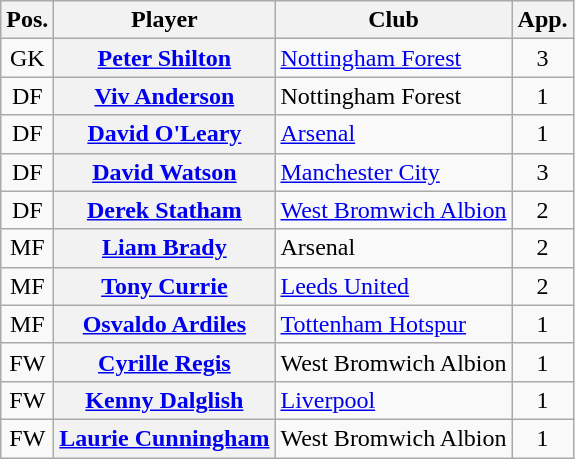<table class="wikitable plainrowheaders" style="text-align: left">
<tr>
<th scope=col>Pos.</th>
<th scope=col>Player</th>
<th scope=col>Club</th>
<th scope=col>App.</th>
</tr>
<tr>
<td style=text-align:center>GK</td>
<th scope=row><a href='#'>Peter Shilton</a> </th>
<td><a href='#'>Nottingham Forest</a></td>
<td style=text-align:center>3</td>
</tr>
<tr>
<td style=text-align:center>DF</td>
<th scope=row><a href='#'>Viv Anderson</a></th>
<td>Nottingham Forest</td>
<td style=text-align:center>1</td>
</tr>
<tr>
<td style=text-align:center>DF</td>
<th scope=row><a href='#'>David O'Leary</a></th>
<td><a href='#'>Arsenal</a></td>
<td style=text-align:center>1</td>
</tr>
<tr>
<td style=text-align:center>DF</td>
<th scope=row><a href='#'>David Watson</a></th>
<td><a href='#'>Manchester City</a></td>
<td style=text-align:center>3</td>
</tr>
<tr>
<td style=text-align:center>DF</td>
<th scope=row><a href='#'>Derek Statham</a> </th>
<td><a href='#'>West Bromwich Albion</a></td>
<td style=text-align:center>2</td>
</tr>
<tr>
<td style=text-align:center>MF</td>
<th scope=row><a href='#'>Liam Brady</a> </th>
<td>Arsenal</td>
<td style=text-align:center>2</td>
</tr>
<tr>
<td style=text-align:center>MF</td>
<th scope=row><a href='#'>Tony Currie</a> </th>
<td><a href='#'>Leeds United</a></td>
<td style=text-align:center>2</td>
</tr>
<tr>
<td style=text-align:center>MF</td>
<th scope=row><a href='#'>Osvaldo Ardiles</a></th>
<td><a href='#'>Tottenham Hotspur</a></td>
<td style=text-align:center>1</td>
</tr>
<tr>
<td style=text-align:center>FW</td>
<th scope=row><a href='#'>Cyrille Regis</a></th>
<td>West Bromwich Albion</td>
<td style=text-align:center>1</td>
</tr>
<tr>
<td style=text-align:center>FW</td>
<th scope=row><a href='#'>Kenny Dalglish</a></th>
<td><a href='#'>Liverpool</a></td>
<td style=text-align:center>1</td>
</tr>
<tr>
<td style=text-align:center>FW</td>
<th scope=row><a href='#'>Laurie Cunningham</a></th>
<td>West Bromwich Albion</td>
<td style=text-align:center>1</td>
</tr>
</table>
